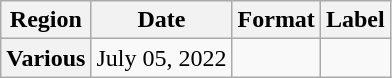<table class="wikitable plainrowheaders">
<tr>
<th scope="col">Region</th>
<th scope="col">Date</th>
<th scope="col">Format</th>
<th scope="col">Label</th>
</tr>
<tr>
<th scope="row">Various</th>
<td>July 05, 2022</td>
<td></td>
<td></td>
</tr>
</table>
